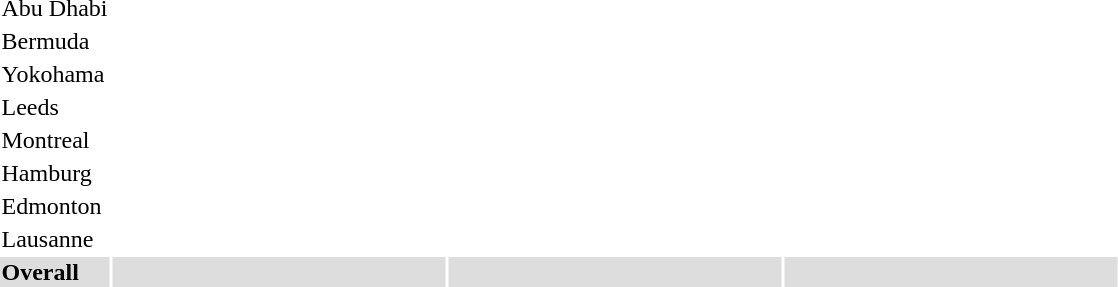<table>
<tr>
<td>Abu Dhabi </td>
<td width=220></td>
<td width=220></td>
<td width=220></td>
</tr>
<tr>
<td>Bermuda </td>
<td width=220></td>
<td width=220></td>
<td width=220></td>
</tr>
<tr>
<td>Yokohama </td>
<td width=220></td>
<td width=220></td>
<td width=220></td>
</tr>
<tr>
<td>Leeds </td>
<td width=220></td>
<td width=220></td>
<td width=220></td>
</tr>
<tr>
<td>Montreal </td>
<td width=220></td>
<td width=220></td>
<td width=220></td>
</tr>
<tr>
<td>Hamburg</td>
<td width=220></td>
<td width=220></td>
<td width=220></td>
</tr>
<tr>
<td>Edmonton</td>
<td width=220></td>
<td width=220></td>
<td width=220></td>
</tr>
<tr>
<td>Lausanne</td>
<td width=220></td>
<td width=220></td>
<td width=220></td>
</tr>
<tr bgcolor=dddddd>
<td><strong>Overall</strong></td>
<td width=220><strong></strong></td>
<td width=220></td>
<td width=220></td>
</tr>
<tr>
</tr>
</table>
